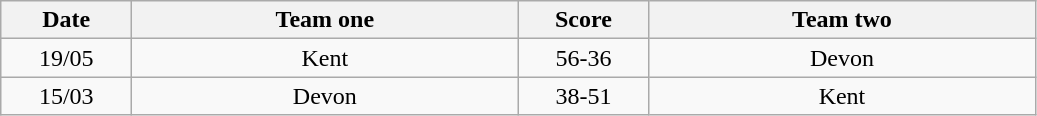<table class="wikitable" style="text-align: center">
<tr>
<th width=80>Date</th>
<th width=250>Team one</th>
<th width=80>Score</th>
<th width=250>Team two</th>
</tr>
<tr>
<td>19/05</td>
<td>Kent</td>
<td>56-36</td>
<td>Devon</td>
</tr>
<tr>
<td>15/03</td>
<td>Devon</td>
<td>38-51</td>
<td>Kent</td>
</tr>
</table>
